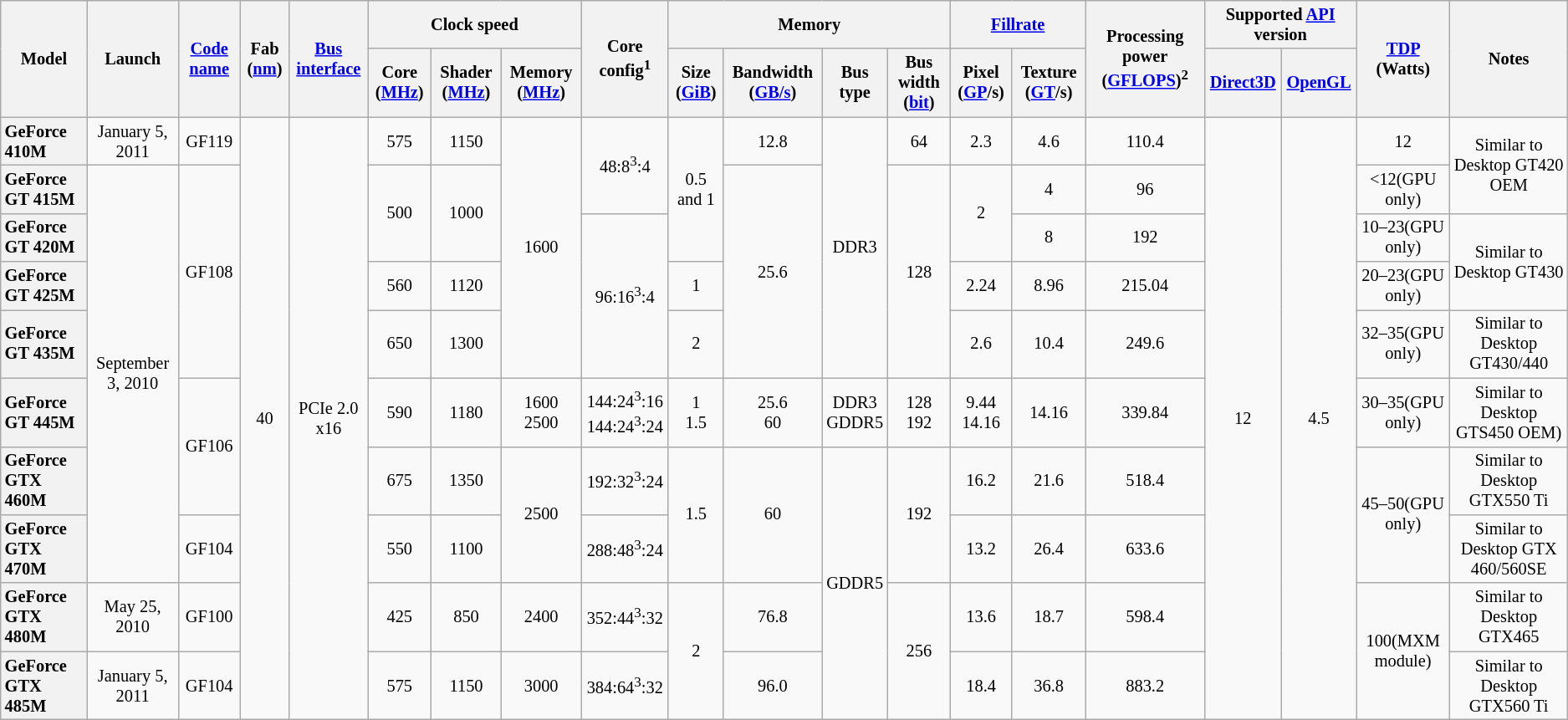<table class="mw-datatable wikitable sortable sort-under" style="font-size:85%; text-align:center;">
<tr>
<th rowspan=2>Model</th>
<th rowspan=2>Launch</th>
<th rowspan=2><a href='#'>Code name</a></th>
<th rowspan=2>Fab (<a href='#'>nm</a>)</th>
<th rowspan=2><a href='#'>Bus</a> <a href='#'>interface</a></th>
<th colspan="3">Clock speed</th>
<th rowspan="2">Core config<sup>1</sup></th>
<th colspan=4>Memory</th>
<th colspan="2"><a href='#'>Fillrate</a></th>
<th rowspan="2">Processing power (<a href='#'>GFLOPS</a>)<sup>2</sup></th>
<th colspan="2">Supported <a href='#'>API</a> version</th>
<th rowspan=2><a href='#'>TDP</a> (Watts)</th>
<th rowspan=2>Notes</th>
</tr>
<tr>
<th>Core (<a href='#'>MHz</a>)</th>
<th>Shader (<a href='#'>MHz</a>)</th>
<th>Memory (<a href='#'>MHz</a>)</th>
<th>Size (<a href='#'>GiB</a>)</th>
<th>Bandwidth (<a href='#'>GB/s</a>)</th>
<th>Bus type</th>
<th>Bus width (<a href='#'>bit</a>)</th>
<th>Pixel (<a href='#'>GP</a>/s)</th>
<th>Texture (<a href='#'>GT</a>/s)</th>
<th><a href='#'>Direct3D</a></th>
<th><a href='#'>OpenGL</a></th>
</tr>
<tr>
<th style="text-align:left;">GeForce 410M</th>
<td>January 5, 2011</td>
<td>GF119</td>
<td rowspan="10">40</td>
<td rowspan="10">PCIe 2.0 x16</td>
<td>575</td>
<td>1150</td>
<td rowspan="5">1600</td>
<td rowspan="2">48:8<sup>3</sup>:4</td>
<td rowspan="3">0.5 and 1</td>
<td>12.8</td>
<td rowspan="5">DDR3</td>
<td>64</td>
<td>2.3</td>
<td>4.6</td>
<td>110.4</td>
<td rowspan="10">12</td>
<td rowspan="10">4.5</td>
<td>12</td>
<td rowspan="2">Similar to Desktop GT420 OEM</td>
</tr>
<tr>
<th style="text-align:left;">GeForce GT 415M</th>
<td rowspan="7">September 3, 2010</td>
<td rowspan="4">GF108</td>
<td rowspan="2">500</td>
<td rowspan="2">1000</td>
<td rowspan="4">25.6</td>
<td rowspan="4">128</td>
<td rowspan="2">2</td>
<td>4</td>
<td>96</td>
<td><12(GPU only)</td>
</tr>
<tr>
<th style="text-align:left;">GeForce GT 420M</th>
<td rowspan="3">96:16<sup>3</sup>:4</td>
<td>8</td>
<td>192</td>
<td>10–23(GPU only)</td>
<td rowspan="2">Similar to Desktop GT430</td>
</tr>
<tr>
<th style="text-align:left;">GeForce GT 425M</th>
<td>560</td>
<td>1120</td>
<td>1</td>
<td>2.24</td>
<td>8.96</td>
<td>215.04</td>
<td>20–23(GPU only)</td>
</tr>
<tr>
<th style="text-align:left;">GeForce GT 435M</th>
<td>650</td>
<td>1300</td>
<td>2</td>
<td>2.6</td>
<td>10.4</td>
<td>249.6</td>
<td>32–35(GPU only)</td>
<td>Similar to Desktop GT430/440</td>
</tr>
<tr>
<th style="text-align:left;">GeForce GT 445M</th>
<td rowspan="2">GF106</td>
<td>590</td>
<td>1180</td>
<td>1600<br>2500</td>
<td>144:24<sup>3</sup>:16<br>144:24<sup>3</sup>:24</td>
<td>1<br>1.5</td>
<td>25.6<br>60</td>
<td>DDR3<br>GDDR5</td>
<td>128<br>192</td>
<td>9.44<br>14.16</td>
<td>14.16</td>
<td>339.84</td>
<td>30–35(GPU only)</td>
<td>Similar to Desktop GTS450 OEM)</td>
</tr>
<tr>
<th style="text-align:left;">GeForce GTX 460M</th>
<td>675</td>
<td>1350</td>
<td rowspan="2">2500</td>
<td>192:32<sup>3</sup>:24</td>
<td rowspan="2">1.5</td>
<td rowspan="2">60</td>
<td rowspan="4">GDDR5</td>
<td rowspan="2">192</td>
<td>16.2</td>
<td>21.6</td>
<td>518.4</td>
<td rowspan="2">45–50(GPU only)</td>
<td>Similar to Desktop GTX550 Ti</td>
</tr>
<tr>
<th style="text-align:left;">GeForce GTX 470M</th>
<td>GF104</td>
<td>550</td>
<td>1100</td>
<td>288:48<sup>3</sup>:24</td>
<td>13.2</td>
<td>26.4</td>
<td>633.6</td>
<td>Similar to Desktop GTX 460/560SE</td>
</tr>
<tr>
<th style="text-align:left;">GeForce GTX 480M</th>
<td>May 25, 2010</td>
<td>GF100</td>
<td>425</td>
<td>850</td>
<td>2400</td>
<td>352:44<sup>3</sup>:32</td>
<td rowspan="2">2</td>
<td>76.8</td>
<td rowspan="2">256</td>
<td>13.6</td>
<td>18.7</td>
<td>598.4</td>
<td rowspan="2">100(MXM module)</td>
<td>Similar to Desktop GTX465</td>
</tr>
<tr>
<th style="text-align:left;">GeForce GTX 485M</th>
<td>January 5, 2011</td>
<td>GF104</td>
<td>575</td>
<td>1150</td>
<td>3000</td>
<td>384:64<sup>3</sup>:32</td>
<td>96.0</td>
<td>18.4</td>
<td>36.8</td>
<td>883.2</td>
<td>Similar to Desktop GTX560 Ti</td>
</tr>
</table>
